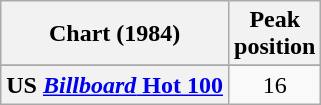<table class="wikitable sortable plainrowheaders">
<tr>
<th>Chart (1984)</th>
<th>Peak<br>position</th>
</tr>
<tr>
</tr>
<tr>
<th scope="row">US <a href='#'><em>Billboard</em> Hot 100</a></th>
<td align="center">16</td>
</tr>
</table>
